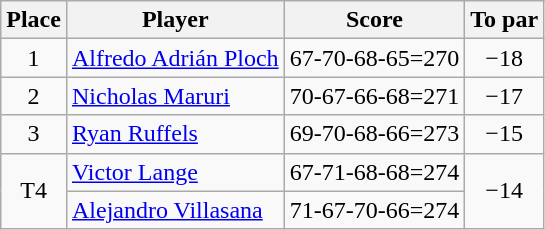<table class="wikitable">
<tr>
<th>Place</th>
<th>Player</th>
<th>Score</th>
<th>To par</th>
</tr>
<tr>
<td align=center>1</td>
<td> <a href='#'>Alfredo Adrián Ploch</a></td>
<td align=right>67-70-68-65=270</td>
<td align=center>−18</td>
</tr>
<tr>
<td align=center>2</td>
<td> <a href='#'>Nicholas Maruri</a></td>
<td align=right>70-67-66-68=271</td>
<td align=center>−17</td>
</tr>
<tr>
<td align=center>3</td>
<td> <a href='#'>Ryan Ruffels</a></td>
<td align=right>69-70-68-66=273</td>
<td align=center>−15</td>
</tr>
<tr>
<td rowspan=2 align=center>T4</td>
<td> <a href='#'>Victor Lange</a></td>
<td align=right>67-71-68-68=274</td>
<td rowspan=2 align=center>−14</td>
</tr>
<tr>
<td> <a href='#'>Alejandro Villasana</a></td>
<td align=right>71-67-70-66=274</td>
</tr>
</table>
